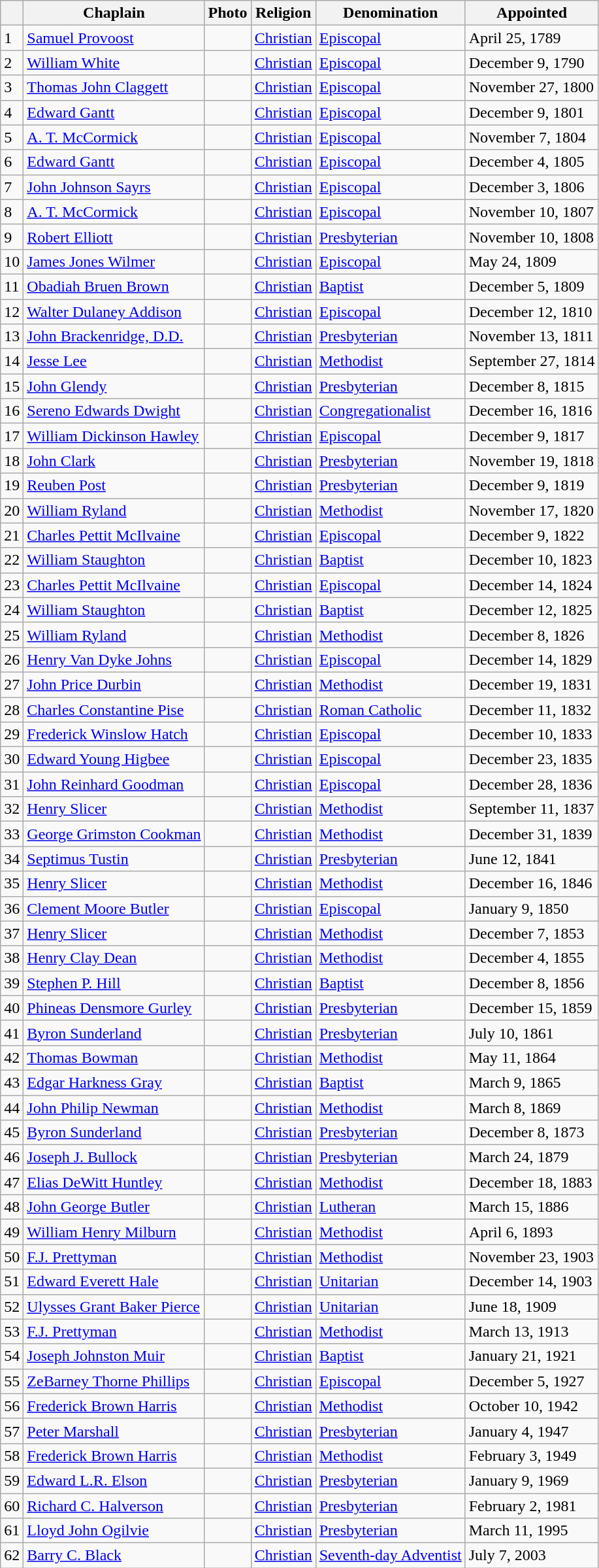<table class="wikitable sortable">
<tr>
<th></th>
<th>Chaplain</th>
<th>Photo</th>
<th>Religion</th>
<th>Denomination</th>
<th>Appointed</th>
</tr>
<tr>
<td>1</td>
<td><a href='#'>Samuel Provoost</a></td>
<td></td>
<td><a href='#'>Christian</a></td>
<td><a href='#'>Episcopal</a></td>
<td>April 25, 1789</td>
</tr>
<tr>
<td>2</td>
<td><a href='#'>William White</a></td>
<td></td>
<td><a href='#'>Christian</a></td>
<td><a href='#'>Episcopal</a></td>
<td>December 9, 1790</td>
</tr>
<tr>
<td>3</td>
<td><a href='#'>Thomas John Claggett</a></td>
<td></td>
<td><a href='#'>Christian</a></td>
<td><a href='#'>Episcopal</a></td>
<td>November 27, 1800</td>
</tr>
<tr>
<td>4</td>
<td><a href='#'>Edward Gantt</a></td>
<td></td>
<td><a href='#'>Christian</a></td>
<td><a href='#'>Episcopal</a></td>
<td>December 9, 1801</td>
</tr>
<tr>
<td>5</td>
<td><a href='#'>A. T. McCormick</a></td>
<td></td>
<td><a href='#'>Christian</a></td>
<td><a href='#'>Episcopal</a></td>
<td>November 7, 1804</td>
</tr>
<tr>
<td>6</td>
<td><a href='#'>Edward Gantt</a></td>
<td></td>
<td><a href='#'>Christian</a></td>
<td><a href='#'>Episcopal</a></td>
<td>December 4, 1805</td>
</tr>
<tr>
<td>7</td>
<td><a href='#'>John Johnson Sayrs</a></td>
<td></td>
<td><a href='#'>Christian</a></td>
<td><a href='#'>Episcopal</a></td>
<td>December 3, 1806</td>
</tr>
<tr>
<td>8</td>
<td><a href='#'>A. T. McCormick</a></td>
<td></td>
<td><a href='#'>Christian</a></td>
<td><a href='#'>Episcopal</a></td>
<td>November 10, 1807</td>
</tr>
<tr>
<td>9</td>
<td><a href='#'>Robert Elliott</a></td>
<td></td>
<td><a href='#'>Christian</a></td>
<td><a href='#'>Presbyterian</a></td>
<td>November 10, 1808</td>
</tr>
<tr>
<td>10</td>
<td><a href='#'>James Jones Wilmer</a></td>
<td></td>
<td><a href='#'>Christian</a></td>
<td><a href='#'>Episcopal</a></td>
<td>May 24, 1809</td>
</tr>
<tr>
<td>11</td>
<td><a href='#'>Obadiah Bruen Brown</a></td>
<td></td>
<td><a href='#'>Christian</a></td>
<td><a href='#'>Baptist</a></td>
<td>December 5, 1809</td>
</tr>
<tr>
<td>12</td>
<td><a href='#'>Walter Dulaney Addison</a></td>
<td></td>
<td><a href='#'>Christian</a></td>
<td><a href='#'>Episcopal</a></td>
<td>December 12, 1810</td>
</tr>
<tr>
<td>13</td>
<td><a href='#'>John Brackenridge, D.D.</a></td>
<td></td>
<td><a href='#'>Christian</a></td>
<td><a href='#'>Presbyterian</a></td>
<td>November 13, 1811</td>
</tr>
<tr>
<td>14</td>
<td><a href='#'>Jesse Lee</a></td>
<td></td>
<td><a href='#'>Christian</a></td>
<td><a href='#'>Methodist</a></td>
<td>September 27, 1814</td>
</tr>
<tr>
<td>15</td>
<td><a href='#'>John Glendy</a></td>
<td></td>
<td><a href='#'>Christian</a></td>
<td><a href='#'>Presbyterian</a></td>
<td>December 8, 1815</td>
</tr>
<tr>
<td>16</td>
<td><a href='#'>Sereno Edwards Dwight</a></td>
<td></td>
<td><a href='#'>Christian</a></td>
<td><a href='#'>Congregationalist</a></td>
<td>December 16, 1816</td>
</tr>
<tr>
<td>17</td>
<td><a href='#'>William Dickinson Hawley</a></td>
<td></td>
<td><a href='#'>Christian</a></td>
<td><a href='#'>Episcopal</a></td>
<td>December 9, 1817</td>
</tr>
<tr>
<td>18</td>
<td><a href='#'>John Clark</a></td>
<td></td>
<td><a href='#'>Christian</a></td>
<td><a href='#'>Presbyterian</a></td>
<td>November 19, 1818</td>
</tr>
<tr>
<td>19</td>
<td><a href='#'>Reuben Post</a></td>
<td></td>
<td><a href='#'>Christian</a></td>
<td><a href='#'>Presbyterian</a></td>
<td>December 9, 1819</td>
</tr>
<tr>
<td>20</td>
<td><a href='#'>William Ryland</a></td>
<td></td>
<td><a href='#'>Christian</a></td>
<td><a href='#'>Methodist</a></td>
<td>November 17, 1820</td>
</tr>
<tr>
<td>21</td>
<td><a href='#'>Charles Pettit McIlvaine</a></td>
<td></td>
<td><a href='#'>Christian</a></td>
<td><a href='#'>Episcopal</a></td>
<td>December 9, 1822</td>
</tr>
<tr>
<td>22</td>
<td><a href='#'>William Staughton</a></td>
<td></td>
<td><a href='#'>Christian</a></td>
<td><a href='#'>Baptist</a></td>
<td>December 10, 1823</td>
</tr>
<tr>
<td>23</td>
<td><a href='#'>Charles Pettit McIlvaine</a></td>
<td></td>
<td><a href='#'>Christian</a></td>
<td><a href='#'>Episcopal</a></td>
<td>December 14, 1824</td>
</tr>
<tr>
<td>24</td>
<td><a href='#'>William Staughton</a></td>
<td></td>
<td><a href='#'>Christian</a></td>
<td><a href='#'>Baptist</a></td>
<td>December 12, 1825</td>
</tr>
<tr>
<td>25</td>
<td><a href='#'>William Ryland</a></td>
<td></td>
<td><a href='#'>Christian</a></td>
<td><a href='#'>Methodist</a></td>
<td>December 8, 1826</td>
</tr>
<tr>
<td>26</td>
<td><a href='#'>Henry Van Dyke Johns</a></td>
<td></td>
<td><a href='#'>Christian</a></td>
<td><a href='#'>Episcopal</a></td>
<td>December 14, 1829</td>
</tr>
<tr>
<td>27</td>
<td><a href='#'>John Price Durbin</a></td>
<td></td>
<td><a href='#'>Christian</a></td>
<td><a href='#'>Methodist</a></td>
<td>December 19, 1831</td>
</tr>
<tr>
<td>28</td>
<td><a href='#'>Charles Constantine Pise</a></td>
<td></td>
<td><a href='#'>Christian</a></td>
<td><a href='#'>Roman Catholic</a></td>
<td>December 11, 1832</td>
</tr>
<tr>
<td>29</td>
<td><a href='#'>Frederick Winslow Hatch</a></td>
<td></td>
<td><a href='#'>Christian</a></td>
<td><a href='#'>Episcopal</a></td>
<td>December 10, 1833</td>
</tr>
<tr>
<td>30</td>
<td><a href='#'>Edward Young Higbee</a></td>
<td></td>
<td><a href='#'>Christian</a></td>
<td><a href='#'>Episcopal</a></td>
<td>December 23, 1835</td>
</tr>
<tr>
<td>31</td>
<td><a href='#'>John Reinhard Goodman</a></td>
<td></td>
<td><a href='#'>Christian</a></td>
<td><a href='#'>Episcopal</a></td>
<td>December 28, 1836</td>
</tr>
<tr>
<td>32</td>
<td><a href='#'>Henry Slicer</a></td>
<td></td>
<td><a href='#'>Christian</a></td>
<td><a href='#'>Methodist</a></td>
<td>September 11, 1837</td>
</tr>
<tr>
<td>33</td>
<td><a href='#'>George Grimston Cookman</a></td>
<td></td>
<td><a href='#'>Christian</a></td>
<td><a href='#'>Methodist</a></td>
<td>December 31, 1839</td>
</tr>
<tr>
<td>34</td>
<td><a href='#'>Septimus Tustin</a></td>
<td></td>
<td><a href='#'>Christian</a></td>
<td><a href='#'>Presbyterian</a></td>
<td>June 12, 1841</td>
</tr>
<tr>
<td>35</td>
<td><a href='#'>Henry Slicer</a></td>
<td></td>
<td><a href='#'>Christian</a></td>
<td><a href='#'>Methodist</a></td>
<td>December 16, 1846</td>
</tr>
<tr>
<td>36</td>
<td><a href='#'>Clement Moore Butler</a></td>
<td></td>
<td><a href='#'>Christian</a></td>
<td><a href='#'>Episcopal</a></td>
<td>January 9, 1850</td>
</tr>
<tr>
<td>37</td>
<td><a href='#'>Henry Slicer</a></td>
<td></td>
<td><a href='#'>Christian</a></td>
<td><a href='#'>Methodist</a></td>
<td>December 7, 1853</td>
</tr>
<tr>
<td>38</td>
<td><a href='#'>Henry Clay Dean</a></td>
<td></td>
<td><a href='#'>Christian</a></td>
<td><a href='#'>Methodist</a></td>
<td>December 4, 1855</td>
</tr>
<tr>
<td>39</td>
<td><a href='#'>Stephen P. Hill</a></td>
<td></td>
<td><a href='#'>Christian</a></td>
<td><a href='#'>Baptist</a></td>
<td>December 8, 1856</td>
</tr>
<tr>
<td>40</td>
<td><a href='#'>Phineas Densmore Gurley</a></td>
<td></td>
<td><a href='#'>Christian</a></td>
<td><a href='#'>Presbyterian</a></td>
<td>December 15, 1859</td>
</tr>
<tr>
<td>41</td>
<td><a href='#'>Byron Sunderland</a></td>
<td></td>
<td><a href='#'>Christian</a></td>
<td><a href='#'>Presbyterian</a></td>
<td>July 10, 1861</td>
</tr>
<tr>
<td>42</td>
<td><a href='#'>Thomas Bowman</a></td>
<td></td>
<td><a href='#'>Christian</a></td>
<td><a href='#'>Methodist</a></td>
<td>May 11, 1864</td>
</tr>
<tr>
<td>43</td>
<td><a href='#'>Edgar Harkness Gray</a></td>
<td></td>
<td><a href='#'>Christian</a></td>
<td><a href='#'>Baptist</a></td>
<td>March 9, 1865</td>
</tr>
<tr>
<td>44</td>
<td><a href='#'>John Philip Newman</a></td>
<td></td>
<td><a href='#'>Christian</a></td>
<td><a href='#'>Methodist</a></td>
<td>March 8, 1869</td>
</tr>
<tr>
<td>45</td>
<td><a href='#'>Byron Sunderland</a></td>
<td></td>
<td><a href='#'>Christian</a></td>
<td><a href='#'>Presbyterian</a></td>
<td>December 8, 1873</td>
</tr>
<tr>
<td>46</td>
<td><a href='#'>Joseph J. Bullock</a></td>
<td></td>
<td><a href='#'>Christian</a></td>
<td><a href='#'>Presbyterian</a></td>
<td>March 24, 1879</td>
</tr>
<tr>
<td>47</td>
<td><a href='#'>Elias DeWitt Huntley</a></td>
<td></td>
<td><a href='#'>Christian</a></td>
<td><a href='#'>Methodist</a></td>
<td>December 18, 1883</td>
</tr>
<tr>
<td>48</td>
<td><a href='#'>John George Butler</a></td>
<td></td>
<td><a href='#'>Christian</a></td>
<td><a href='#'>Lutheran</a></td>
<td>March 15, 1886</td>
</tr>
<tr>
<td>49</td>
<td><a href='#'>William Henry Milburn</a></td>
<td></td>
<td><a href='#'>Christian</a></td>
<td><a href='#'>Methodist</a></td>
<td>April 6, 1893</td>
</tr>
<tr>
<td>50</td>
<td><a href='#'>F.J. Prettyman</a></td>
<td></td>
<td><a href='#'>Christian</a></td>
<td><a href='#'>Methodist</a></td>
<td>November 23, 1903</td>
</tr>
<tr>
<td>51</td>
<td><a href='#'>Edward Everett Hale</a></td>
<td></td>
<td><a href='#'>Christian</a></td>
<td><a href='#'>Unitarian</a></td>
<td>December 14, 1903</td>
</tr>
<tr>
<td>52</td>
<td><a href='#'>Ulysses Grant Baker Pierce</a></td>
<td></td>
<td><a href='#'>Christian</a></td>
<td><a href='#'>Unitarian</a></td>
<td>June 18, 1909</td>
</tr>
<tr>
<td>53</td>
<td><a href='#'>F.J. Prettyman</a></td>
<td></td>
<td><a href='#'>Christian</a></td>
<td><a href='#'>Methodist</a></td>
<td>March 13, 1913</td>
</tr>
<tr>
<td>54</td>
<td><a href='#'>Joseph Johnston Muir</a></td>
<td></td>
<td><a href='#'>Christian</a></td>
<td><a href='#'>Baptist</a></td>
<td>January 21, 1921</td>
</tr>
<tr>
<td>55</td>
<td><a href='#'>ZeBarney Thorne Phillips</a></td>
<td></td>
<td><a href='#'>Christian</a></td>
<td><a href='#'>Episcopal</a></td>
<td>December 5, 1927</td>
</tr>
<tr>
<td>56</td>
<td><a href='#'>Frederick Brown Harris</a></td>
<td></td>
<td><a href='#'>Christian</a></td>
<td><a href='#'>Methodist</a></td>
<td>October 10, 1942</td>
</tr>
<tr>
<td>57</td>
<td><a href='#'>Peter Marshall</a></td>
<td></td>
<td><a href='#'>Christian</a></td>
<td><a href='#'>Presbyterian</a></td>
<td>January 4, 1947</td>
</tr>
<tr>
<td>58</td>
<td><a href='#'>Frederick Brown Harris</a></td>
<td></td>
<td><a href='#'>Christian</a></td>
<td><a href='#'>Methodist</a></td>
<td>February 3, 1949</td>
</tr>
<tr>
<td>59</td>
<td><a href='#'>Edward L.R. Elson</a></td>
<td></td>
<td><a href='#'>Christian</a></td>
<td><a href='#'>Presbyterian</a></td>
<td>January 9, 1969</td>
</tr>
<tr>
<td>60</td>
<td><a href='#'>Richard C. Halverson</a></td>
<td></td>
<td><a href='#'>Christian</a></td>
<td><a href='#'>Presbyterian</a></td>
<td>February 2, 1981</td>
</tr>
<tr>
<td>61</td>
<td><a href='#'>Lloyd John Ogilvie</a></td>
<td></td>
<td><a href='#'>Christian</a></td>
<td><a href='#'>Presbyterian</a></td>
<td>March 11, 1995</td>
</tr>
<tr>
<td>62</td>
<td><a href='#'>Barry C. Black</a></td>
<td></td>
<td><a href='#'>Christian</a></td>
<td><a href='#'>Seventh-day Adventist</a></td>
<td>July 7, 2003</td>
</tr>
</table>
